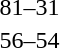<table style="text-align:center">
<tr>
<th width=200></th>
<th width=100></th>
<th width=200></th>
</tr>
<tr>
<td align=right><strong></strong></td>
<td align=center>81–31</td>
<td align=left></td>
</tr>
<tr>
<td align=right><strong></strong></td>
<td align=center>56–54</td>
<td align=left></td>
</tr>
</table>
